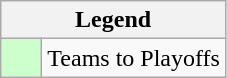<table class="wikitable">
<tr>
<th colspan=2>Legend</th>
</tr>
<tr>
<td bgcolor=#ccffcc width=20></td>
<td>Teams to Playoffs</td>
</tr>
</table>
